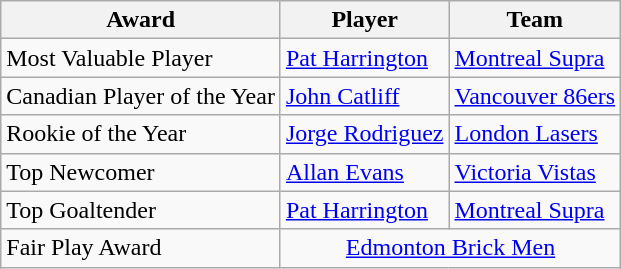<table class="wikitable">
<tr>
<th>Award</th>
<th>Player</th>
<th>Team</th>
</tr>
<tr>
<td>Most Valuable Player</td>
<td>  <a href='#'>Pat Harrington</a></td>
<td><a href='#'>Montreal Supra</a></td>
</tr>
<tr>
<td>Canadian Player of the Year</td>
<td>  <a href='#'>John Catliff</a></td>
<td><a href='#'>Vancouver 86ers</a></td>
</tr>
<tr>
<td>Rookie of the Year</td>
<td>  <a href='#'>Jorge Rodriguez</a></td>
<td><a href='#'>London Lasers</a></td>
</tr>
<tr>
<td>Top Newcomer</td>
<td>  <a href='#'>Allan Evans</a></td>
<td><a href='#'>Victoria Vistas</a></td>
</tr>
<tr>
<td>Top Goaltender</td>
<td>  <a href='#'>Pat Harrington</a></td>
<td><a href='#'>Montreal Supra</a></td>
</tr>
<tr>
<td>Fair Play Award</td>
<td colspan=2 style="text-align: center;"><a href='#'>Edmonton Brick Men</a></td>
</tr>
</table>
